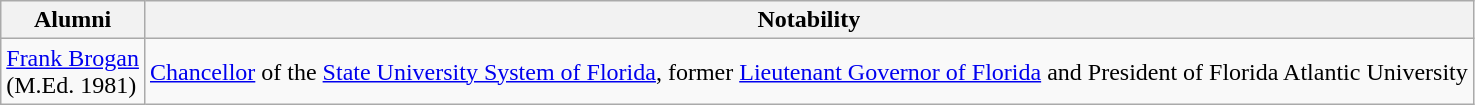<table class="wikitable">
<tr>
<th>Alumni</th>
<th>Notability</th>
</tr>
<tr>
<td><a href='#'>Frank Brogan</a> <br>(M.Ed. 1981)</td>
<td><a href='#'>Chancellor</a> of the <a href='#'>State University System of Florida</a>, former <a href='#'>Lieutenant Governor of Florida</a> and President of Florida Atlantic University</td>
</tr>
</table>
